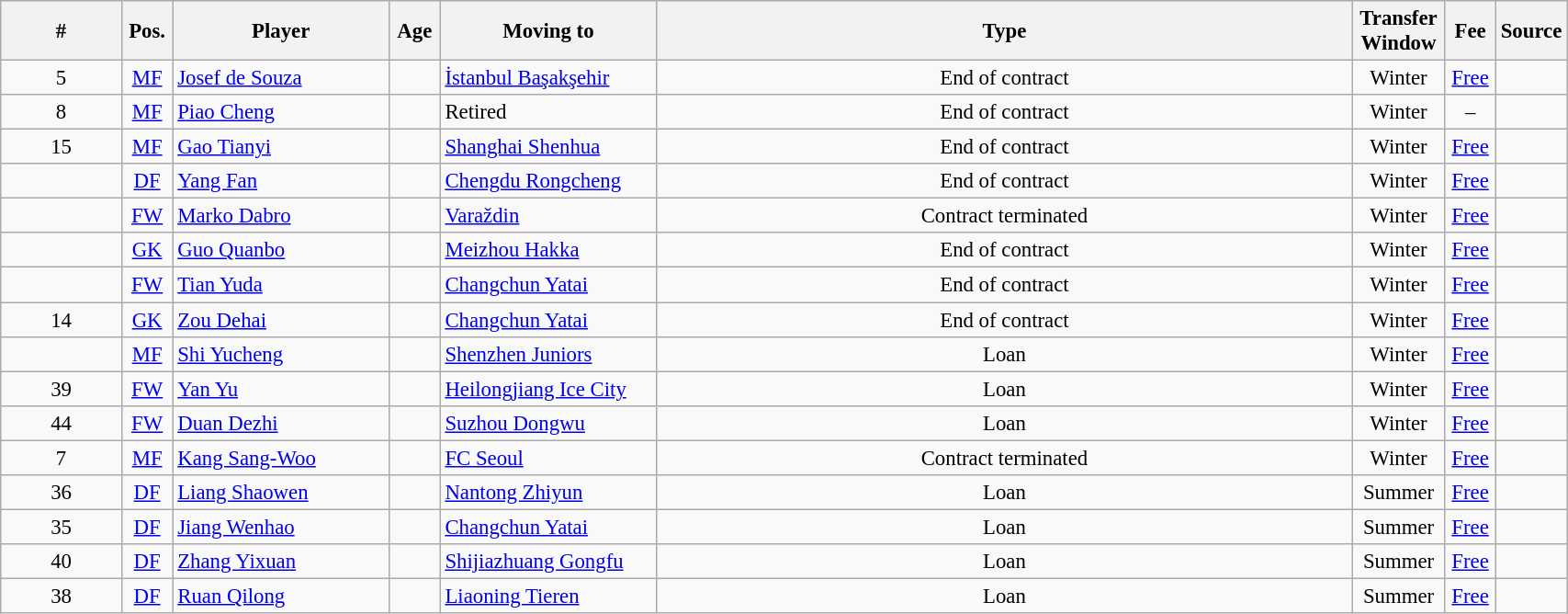<table class="wikitable sortable" style="width:90%; text-align:center; font-size:95%;">
<tr>
<th>#</th>
<th style="width: 30px;">Pos.</th>
<th style="width: 150px;">Player</th>
<th style="width: 30px;">Age</th>
<th style="width: 150px;">Moving to</th>
<th>Type</th>
<th style="width: 60px;">Transfer Window</th>
<th style="width: 30px;">Fee</th>
<th style="width: 30px;">Source</th>
</tr>
<tr>
<td>5</td>
<td><a href='#'>MF</a></td>
<td style="text-align: left;"> <a href='#'>Josef de Souza</a></td>
<td></td>
<td style="text-align: left;"> <a href='#'>İstanbul Başakşehir</a></td>
<td>End of contract</td>
<td>Winter</td>
<td><a href='#'>Free</a></td>
<td></td>
</tr>
<tr>
<td>8</td>
<td><a href='#'>MF</a></td>
<td style="text-align: left;"> <a href='#'>Piao Cheng</a></td>
<td></td>
<td style="text-align: left;">Retired</td>
<td>End of contract</td>
<td>Winter</td>
<td>–</td>
<td></td>
</tr>
<tr>
<td>15</td>
<td><a href='#'>MF</a></td>
<td style="text-align: left;"> <a href='#'>Gao Tianyi</a></td>
<td></td>
<td style="text-align: left;"> <a href='#'>Shanghai Shenhua</a></td>
<td>End of contract</td>
<td>Winter</td>
<td><a href='#'>Free</a></td>
<td></td>
</tr>
<tr>
<td></td>
<td><a href='#'>DF</a></td>
<td style="text-align: left;"> <a href='#'>Yang Fan</a></td>
<td></td>
<td style="text-align: left;"> <a href='#'>Chengdu Rongcheng</a></td>
<td>End of contract</td>
<td>Winter</td>
<td><a href='#'>Free</a></td>
<td></td>
</tr>
<tr>
<td></td>
<td><a href='#'>FW</a></td>
<td style="text-align: left;"> <a href='#'>Marko Dabro</a></td>
<td></td>
<td style="text-align: left;"> <a href='#'>Varaždin</a></td>
<td>Contract terminated</td>
<td>Winter</td>
<td><a href='#'>Free</a></td>
<td></td>
</tr>
<tr>
<td></td>
<td><a href='#'>GK</a></td>
<td style="text-align: left;"> <a href='#'>Guo Quanbo</a></td>
<td></td>
<td style="text-align: left;"> <a href='#'>Meizhou Hakka</a></td>
<td>End of contract</td>
<td>Winter</td>
<td><a href='#'>Free</a></td>
<td></td>
</tr>
<tr>
<td></td>
<td><a href='#'>FW</a></td>
<td style="text-align: left;"> <a href='#'>Tian Yuda</a></td>
<td></td>
<td style="text-align: left;"> <a href='#'>Changchun Yatai</a></td>
<td>End of contract</td>
<td>Winter</td>
<td><a href='#'>Free</a></td>
<td></td>
</tr>
<tr>
<td>14</td>
<td><a href='#'>GK</a></td>
<td style="text-align: left;"> <a href='#'>Zou Dehai</a></td>
<td></td>
<td style="text-align: left;"> <a href='#'>Changchun Yatai</a></td>
<td>End of contract</td>
<td>Winter</td>
<td><a href='#'>Free</a></td>
<td></td>
</tr>
<tr>
<td></td>
<td><a href='#'>MF</a></td>
<td style="text-align: left;"> <a href='#'>Shi Yucheng</a></td>
<td></td>
<td style="text-align: left;"> <a href='#'>Shenzhen Juniors</a></td>
<td>Loan</td>
<td>Winter</td>
<td><a href='#'>Free</a></td>
<td></td>
</tr>
<tr>
<td>39</td>
<td><a href='#'>FW</a></td>
<td style="text-align: left;"> <a href='#'>Yan Yu</a></td>
<td></td>
<td style="text-align: left;"> <a href='#'>Heilongjiang Ice City</a></td>
<td>Loan</td>
<td>Winter</td>
<td><a href='#'>Free</a></td>
<td></td>
</tr>
<tr>
<td>44</td>
<td><a href='#'>FW</a></td>
<td style="text-align: left;"> <a href='#'>Duan Dezhi</a></td>
<td></td>
<td style="text-align: left;"> <a href='#'>Suzhou Dongwu</a></td>
<td>Loan</td>
<td>Winter</td>
<td><a href='#'>Free</a></td>
<td></td>
</tr>
<tr>
<td>7</td>
<td><a href='#'>MF</a></td>
<td style="text-align: left;"> <a href='#'>Kang Sang-Woo</a></td>
<td></td>
<td style="text-align: left;"> <a href='#'>FC Seoul</a></td>
<td>Contract terminated</td>
<td>Winter</td>
<td><a href='#'>Free</a></td>
<td></td>
</tr>
<tr>
<td>36</td>
<td><a href='#'>DF</a></td>
<td style="text-align: left;"> <a href='#'>Liang Shaowen</a></td>
<td></td>
<td style="text-align: left;"> <a href='#'>Nantong Zhiyun</a></td>
<td>Loan</td>
<td>Summer</td>
<td><a href='#'>Free</a></td>
<td></td>
</tr>
<tr>
<td>35</td>
<td><a href='#'>DF</a></td>
<td style="text-align: left;"> <a href='#'>Jiang Wenhao</a></td>
<td></td>
<td style="text-align: left;"> <a href='#'>Changchun Yatai</a></td>
<td>Loan</td>
<td>Summer</td>
<td><a href='#'>Free</a></td>
<td></td>
</tr>
<tr>
<td>40</td>
<td><a href='#'>DF</a></td>
<td style="text-align: left;"> <a href='#'>Zhang Yixuan</a></td>
<td></td>
<td style="text-align: left;"> <a href='#'>Shijiazhuang Gongfu</a></td>
<td>Loan</td>
<td>Summer</td>
<td><a href='#'>Free</a></td>
<td></td>
</tr>
<tr>
<td>38</td>
<td><a href='#'>DF</a></td>
<td style="text-align: left;"> <a href='#'>Ruan Qilong</a></td>
<td></td>
<td style="text-align: left;"> <a href='#'>Liaoning Tieren</a></td>
<td>Loan</td>
<td>Summer</td>
<td><a href='#'>Free</a></td>
<td></td>
</tr>
</table>
